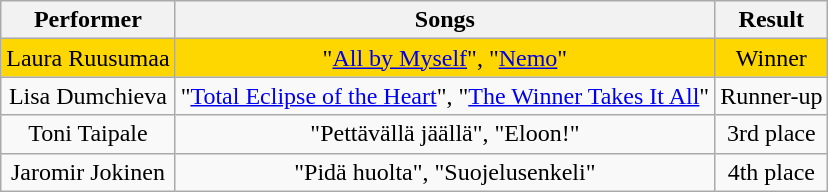<table class="wikitable" style="text-align: center; width: auto">
<tr>
<th>Performer</th>
<th>Songs</th>
<th>Result</th>
</tr>
<tr style="background:gold">
<td>Laura Ruusumaa</td>
<td>"<a href='#'>All by Myself</a>", "<a href='#'>Nemo</a>"</td>
<td>Winner</td>
</tr>
<tr>
<td>Lisa Dumchieva</td>
<td>"<a href='#'>Total Eclipse of the Heart</a>", "<a href='#'>The Winner Takes It All</a>"</td>
<td>Runner-up</td>
</tr>
<tr>
<td>Toni Taipale</td>
<td>"Pettävällä jäällä", "Eloon!"</td>
<td>3rd place</td>
</tr>
<tr>
<td>Jaromir Jokinen</td>
<td>"Pidä huolta", "Suojelusenkeli"</td>
<td>4th place</td>
</tr>
</table>
